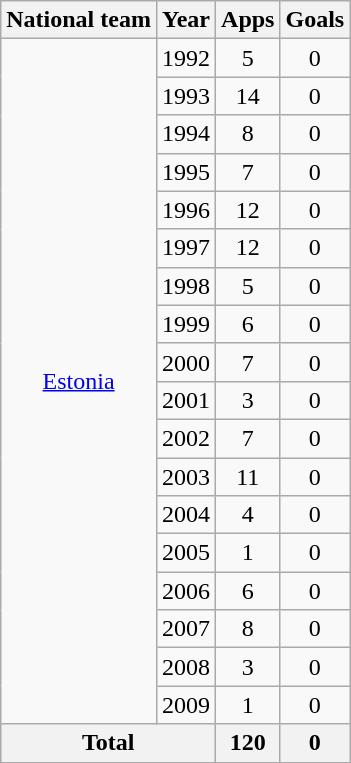<table class="wikitable" style="text-align: center;">
<tr>
<th>National team</th>
<th>Year</th>
<th>Apps</th>
<th>Goals</th>
</tr>
<tr>
<td rowspan="18"><a href='#'>Estonia</a></td>
<td>1992</td>
<td>5</td>
<td>0</td>
</tr>
<tr>
<td>1993</td>
<td>14</td>
<td>0</td>
</tr>
<tr>
<td>1994</td>
<td>8</td>
<td>0</td>
</tr>
<tr>
<td>1995</td>
<td>7</td>
<td>0</td>
</tr>
<tr>
<td>1996</td>
<td>12</td>
<td>0</td>
</tr>
<tr>
<td>1997</td>
<td>12</td>
<td>0</td>
</tr>
<tr>
<td>1998</td>
<td>5</td>
<td>0</td>
</tr>
<tr>
<td>1999</td>
<td>6</td>
<td>0</td>
</tr>
<tr>
<td>2000</td>
<td>7</td>
<td>0</td>
</tr>
<tr>
<td>2001</td>
<td>3</td>
<td>0</td>
</tr>
<tr>
<td>2002</td>
<td>7</td>
<td>0</td>
</tr>
<tr>
<td>2003</td>
<td>11</td>
<td>0</td>
</tr>
<tr>
<td>2004</td>
<td>4</td>
<td>0</td>
</tr>
<tr>
<td>2005</td>
<td>1</td>
<td>0</td>
</tr>
<tr>
<td>2006</td>
<td>6</td>
<td>0</td>
</tr>
<tr>
<td>2007</td>
<td>8</td>
<td>0</td>
</tr>
<tr>
<td>2008</td>
<td>3</td>
<td>0</td>
</tr>
<tr>
<td>2009</td>
<td>1</td>
<td>0</td>
</tr>
<tr>
<th colspan="2">Total</th>
<th>120</th>
<th>0</th>
</tr>
</table>
